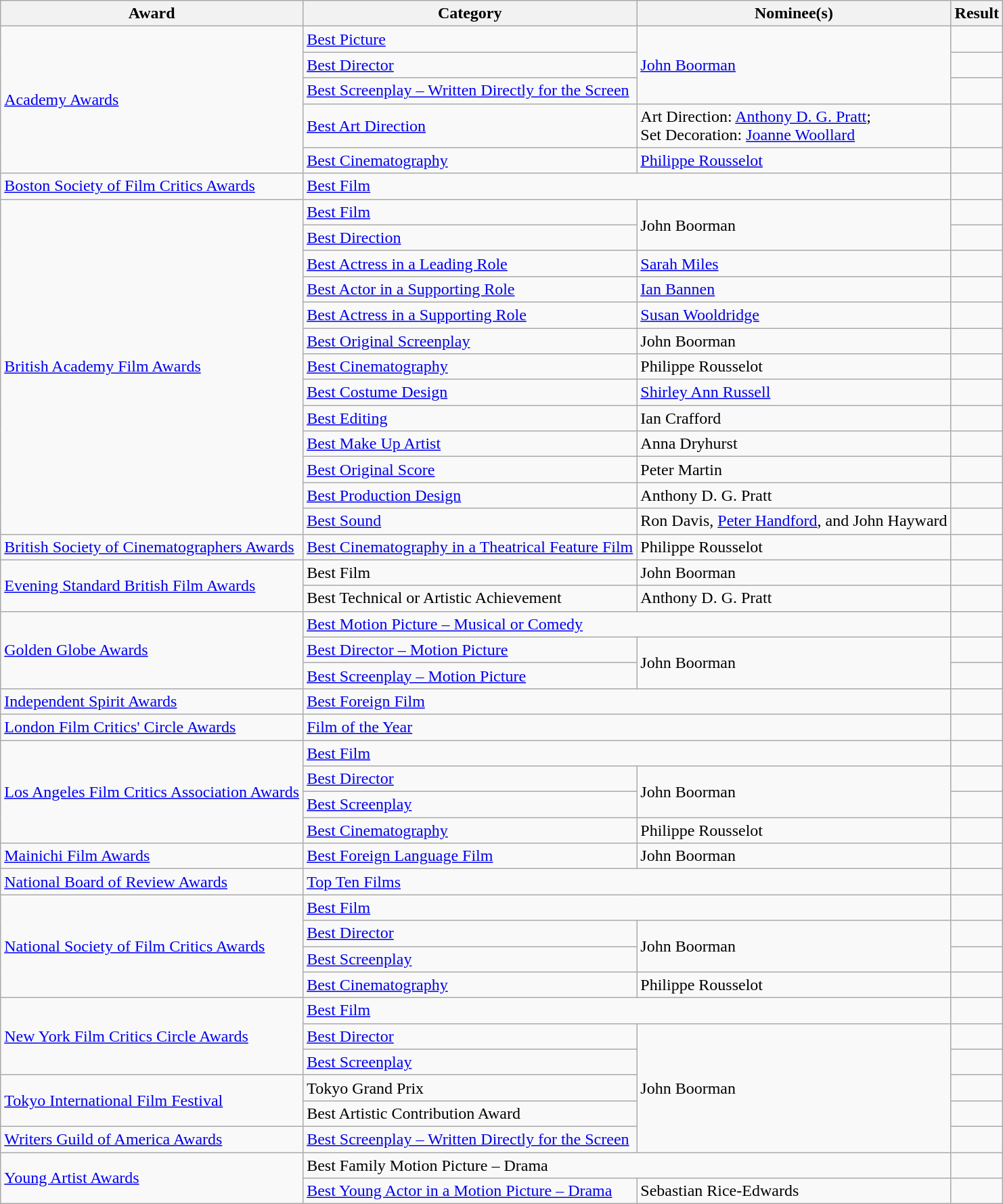<table class="wikitable plainrowheaders">
<tr>
<th>Award</th>
<th>Category</th>
<th>Nominee(s)</th>
<th>Result</th>
</tr>
<tr>
<td rowspan="5"><a href='#'>Academy Awards</a></td>
<td><a href='#'>Best Picture</a></td>
<td rowspan="3"><a href='#'>John Boorman</a></td>
<td></td>
</tr>
<tr>
<td><a href='#'>Best Director</a></td>
<td></td>
</tr>
<tr>
<td><a href='#'>Best Screenplay – Written Directly for the Screen</a></td>
<td></td>
</tr>
<tr>
<td><a href='#'>Best Art Direction</a></td>
<td>Art Direction: <a href='#'>Anthony D. G. Pratt</a>; <br> Set Decoration: <a href='#'>Joanne Woollard</a></td>
<td></td>
</tr>
<tr>
<td><a href='#'>Best Cinematography</a></td>
<td><a href='#'>Philippe Rousselot</a></td>
<td></td>
</tr>
<tr>
<td><a href='#'>Boston Society of Film Critics Awards</a></td>
<td colspan="2"><a href='#'>Best Film</a></td>
<td></td>
</tr>
<tr>
<td rowspan="13"><a href='#'>British Academy Film Awards</a></td>
<td><a href='#'>Best Film</a></td>
<td rowspan="2">John Boorman</td>
<td></td>
</tr>
<tr>
<td><a href='#'>Best Direction</a></td>
<td></td>
</tr>
<tr>
<td><a href='#'>Best Actress in a Leading Role</a></td>
<td><a href='#'>Sarah Miles</a></td>
<td></td>
</tr>
<tr>
<td><a href='#'>Best Actor in a Supporting Role</a></td>
<td><a href='#'>Ian Bannen</a></td>
<td></td>
</tr>
<tr>
<td><a href='#'>Best Actress in a Supporting Role</a></td>
<td><a href='#'>Susan Wooldridge</a></td>
<td></td>
</tr>
<tr>
<td><a href='#'>Best Original Screenplay</a></td>
<td>John Boorman</td>
<td></td>
</tr>
<tr>
<td><a href='#'>Best Cinematography</a></td>
<td>Philippe Rousselot</td>
<td></td>
</tr>
<tr>
<td><a href='#'>Best Costume Design</a></td>
<td><a href='#'>Shirley Ann Russell</a></td>
<td></td>
</tr>
<tr>
<td><a href='#'>Best Editing</a></td>
<td>Ian Crafford</td>
<td></td>
</tr>
<tr>
<td><a href='#'>Best Make Up Artist</a></td>
<td>Anna Dryhurst</td>
<td></td>
</tr>
<tr>
<td><a href='#'>Best Original Score</a></td>
<td>Peter Martin</td>
<td></td>
</tr>
<tr>
<td><a href='#'>Best Production Design</a></td>
<td>Anthony D. G. Pratt</td>
<td></td>
</tr>
<tr>
<td><a href='#'>Best Sound</a></td>
<td>Ron Davis, <a href='#'>Peter Handford</a>, and John Hayward</td>
<td></td>
</tr>
<tr>
<td><a href='#'>British Society of Cinematographers Awards</a></td>
<td><a href='#'>Best Cinematography in a Theatrical Feature Film</a></td>
<td>Philippe Rousselot</td>
<td></td>
</tr>
<tr>
<td rowspan="2"><a href='#'>Evening Standard British Film Awards</a></td>
<td>Best Film</td>
<td>John Boorman</td>
<td></td>
</tr>
<tr>
<td>Best Technical or Artistic Achievement</td>
<td>Anthony D. G. Pratt</td>
<td></td>
</tr>
<tr>
<td rowspan="3"><a href='#'>Golden Globe Awards</a></td>
<td colspan="2"><a href='#'>Best Motion Picture – Musical or Comedy</a></td>
<td></td>
</tr>
<tr>
<td><a href='#'>Best Director – Motion Picture</a></td>
<td rowspan="2">John Boorman</td>
<td></td>
</tr>
<tr>
<td><a href='#'>Best Screenplay – Motion Picture</a></td>
<td></td>
</tr>
<tr>
<td><a href='#'>Independent Spirit Awards</a></td>
<td colspan="2"><a href='#'>Best Foreign Film</a></td>
<td></td>
</tr>
<tr>
<td><a href='#'>London Film Critics' Circle Awards</a></td>
<td colspan="2"><a href='#'>Film of the Year</a></td>
<td></td>
</tr>
<tr>
<td rowspan="4"><a href='#'>Los Angeles Film Critics Association Awards</a></td>
<td colspan="2"><a href='#'>Best Film</a></td>
<td></td>
</tr>
<tr>
<td><a href='#'>Best Director</a></td>
<td rowspan="2">John Boorman</td>
<td></td>
</tr>
<tr>
<td><a href='#'>Best Screenplay</a></td>
<td></td>
</tr>
<tr>
<td><a href='#'>Best Cinematography</a></td>
<td>Philippe Rousselot</td>
<td></td>
</tr>
<tr>
<td><a href='#'>Mainichi Film Awards</a></td>
<td><a href='#'>Best Foreign Language Film</a></td>
<td>John Boorman</td>
<td></td>
</tr>
<tr>
<td><a href='#'>National Board of Review Awards</a></td>
<td colspan="2"><a href='#'>Top Ten Films</a></td>
<td></td>
</tr>
<tr>
<td rowspan="4"><a href='#'>National Society of Film Critics Awards</a></td>
<td colspan="2"><a href='#'>Best Film</a></td>
<td></td>
</tr>
<tr>
<td><a href='#'>Best Director</a></td>
<td rowspan="2">John Boorman</td>
<td></td>
</tr>
<tr>
<td><a href='#'>Best Screenplay</a></td>
<td></td>
</tr>
<tr>
<td><a href='#'>Best Cinematography</a></td>
<td>Philippe Rousselot</td>
<td></td>
</tr>
<tr>
<td rowspan="3"><a href='#'>New York Film Critics Circle Awards</a></td>
<td colspan="2"><a href='#'>Best Film</a></td>
<td></td>
</tr>
<tr>
<td><a href='#'>Best Director</a></td>
<td rowspan="5">John Boorman</td>
<td></td>
</tr>
<tr>
<td><a href='#'>Best Screenplay</a></td>
<td></td>
</tr>
<tr>
<td rowspan="2"><a href='#'>Tokyo International Film Festival</a></td>
<td>Tokyo Grand Prix</td>
<td></td>
</tr>
<tr>
<td>Best Artistic Contribution Award</td>
<td></td>
</tr>
<tr>
<td><a href='#'>Writers Guild of America Awards</a></td>
<td><a href='#'>Best Screenplay – Written Directly for the Screen</a></td>
<td></td>
</tr>
<tr>
<td rowspan="2"><a href='#'>Young Artist Awards</a></td>
<td colspan="2">Best Family Motion Picture – Drama</td>
<td></td>
</tr>
<tr>
<td><a href='#'>Best Young Actor in a Motion Picture – Drama</a></td>
<td>Sebastian Rice-Edwards</td>
<td></td>
</tr>
</table>
